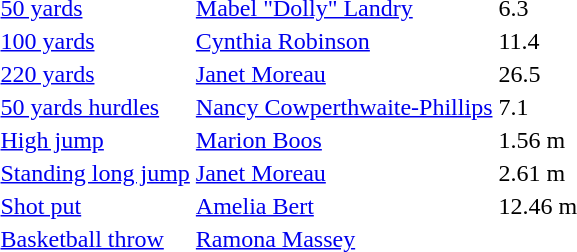<table>
<tr>
<td><a href='#'>50 yards</a></td>
<td><a href='#'>Mabel "Dolly" Landry</a></td>
<td>6.3</td>
<td></td>
<td></td>
<td></td>
<td></td>
</tr>
<tr>
<td><a href='#'>100 yards</a></td>
<td><a href='#'>Cynthia Robinson</a></td>
<td>11.4</td>
<td></td>
<td></td>
<td></td>
<td></td>
</tr>
<tr>
<td><a href='#'>220 yards</a></td>
<td><a href='#'>Janet Moreau</a></td>
<td>26.5</td>
<td></td>
<td></td>
<td></td>
<td></td>
</tr>
<tr>
<td><a href='#'>50 yards hurdles</a></td>
<td><a href='#'>Nancy Cowperthwaite-Phillips</a></td>
<td>7.1</td>
<td></td>
<td></td>
<td></td>
<td></td>
</tr>
<tr>
<td><a href='#'>High jump</a></td>
<td><a href='#'>Marion Boos</a></td>
<td>1.56 m</td>
<td></td>
<td></td>
<td></td>
<td></td>
</tr>
<tr>
<td><a href='#'>Standing long jump</a></td>
<td><a href='#'>Janet Moreau</a></td>
<td>2.61 m</td>
<td></td>
<td></td>
<td></td>
<td></td>
</tr>
<tr>
<td><a href='#'>Shot put</a></td>
<td><a href='#'>Amelia Bert</a></td>
<td>12.46 m</td>
<td></td>
<td></td>
<td></td>
<td></td>
</tr>
<tr>
<td><a href='#'>Basketball throw</a></td>
<td><a href='#'>Ramona Massey</a></td>
<td></td>
<td></td>
<td></td>
<td></td>
<td></td>
</tr>
</table>
